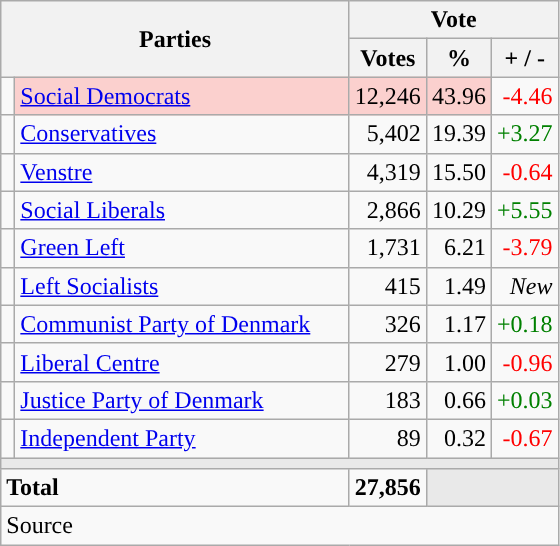<table class="wikitable" style="text-align:right;">
<tr>
<th style="text-align:centre;" rowspan="2" colspan="2" width="225">Parties</th>
<th colspan="3">Vote</th>
</tr>
<tr>
<th width="15">Votes</th>
<th width="15">%</th>
<th width="15">+ / -</th>
</tr>
<tr>
<td width="2" style="color:inherit;background:"></td>
<td bgcolor=#fbd0ce  align="left"><a href='#'>Social Democrats</a></td>
<td bgcolor=#fbd0ce>12,246</td>
<td bgcolor=#fbd0ce>43.96</td>
<td style=color:red;>-4.46</td>
</tr>
<tr>
<td width="2" style="color:inherit;background:"></td>
<td align="left"><a href='#'>Conservatives</a></td>
<td>5,402</td>
<td>19.39</td>
<td style=color:green;>+3.27</td>
</tr>
<tr>
<td width="2" style="color:inherit;background:"></td>
<td align="left"><a href='#'>Venstre</a></td>
<td>4,319</td>
<td>15.50</td>
<td style=color:red;>-0.64</td>
</tr>
<tr>
<td width="2" style="color:inherit;background:"></td>
<td align="left"><a href='#'>Social Liberals</a></td>
<td>2,866</td>
<td>10.29</td>
<td style=color:green;>+5.55</td>
</tr>
<tr>
<td width="2" style="color:inherit;background:"></td>
<td align="left"><a href='#'>Green Left</a></td>
<td>1,731</td>
<td>6.21</td>
<td style=color:red;>-3.79</td>
</tr>
<tr>
<td width="2" style="color:inherit;background:"></td>
<td align="left"><a href='#'>Left Socialists</a></td>
<td>415</td>
<td>1.49</td>
<td><em>New</em></td>
</tr>
<tr>
<td width="2" style="color:inherit;background:"></td>
<td align="left"><a href='#'>Communist Party of Denmark</a></td>
<td>326</td>
<td>1.17</td>
<td style=color:green;>+0.18</td>
</tr>
<tr>
<td width="2" style="color:inherit;background:"></td>
<td align="left"><a href='#'>Liberal Centre</a></td>
<td>279</td>
<td>1.00</td>
<td style=color:red;>-0.96</td>
</tr>
<tr>
<td width="2" style="color:inherit;background:"></td>
<td align="left"><a href='#'>Justice Party of Denmark</a></td>
<td>183</td>
<td>0.66</td>
<td style=color:green;>+0.03</td>
</tr>
<tr>
<td width="2" style="color:inherit;background:"></td>
<td align="left"><a href='#'>Independent Party</a></td>
<td>89</td>
<td>0.32</td>
<td style=color:red;>-0.67</td>
</tr>
<tr>
<td colspan="7" bgcolor="#E9E9E9"></td>
</tr>
<tr>
<td align="left" colspan="2"><strong>Total</strong></td>
<td><strong>27,856</strong></td>
<td bgcolor="#E9E9E9" colspan="2"></td>
</tr>
<tr>
<td align="left" colspan="6">Source</td>
</tr>
</table>
